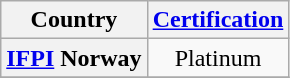<table class="wikitable plainrowheaders sortable" style="text-align:center;">
<tr>
<th scope="col">Country</th>
<th scope="col"><a href='#'>Certification</a></th>
</tr>
<tr>
<th scope="row"><a href='#'>IFPI</a> Norway</th>
<td>Platinum</td>
</tr>
<tr>
</tr>
</table>
